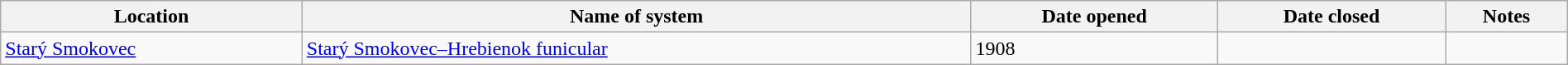<table class="wikitable" width=100%>
<tr>
<th>Location</th>
<th>Name of system</th>
<th>Date opened</th>
<th>Date closed</th>
<th>Notes</th>
</tr>
<tr>
<td><a href='#'>Starý Smokovec</a></td>
<td><a href='#'>Starý Smokovec–Hrebienok funicular</a></td>
<td>1908</td>
<td></td>
<td></td>
</tr>
</table>
